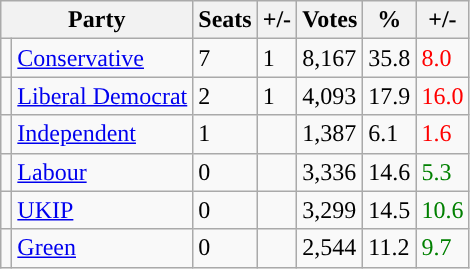<table class="wikitable sortable">
<tr>
<th colspan="2">Party</th>
<th>Seats</th>
<th>+/-</th>
<th>Votes</th>
<th>%</th>
<th>+/-</th>
</tr>
<tr>
<td style="background-color: "></td>
<td><a href='#'>Conservative</a></td>
<td>7</td>
<td> 1</td>
<td>8,167</td>
<td>35.8</td>
<td style="color:red">8.0</td>
</tr>
<tr>
<td style="background-color: "></td>
<td><a href='#'>Liberal Democrat</a></td>
<td>2</td>
<td> 1</td>
<td>4,093</td>
<td>17.9</td>
<td style="color:red">16.0</td>
</tr>
<tr>
<td style="background-color: "></td>
<td><a href='#'>Independent</a></td>
<td>1</td>
<td></td>
<td>1,387</td>
<td>6.1</td>
<td style="color:red">1.6</td>
</tr>
<tr>
<td style="background-color: "></td>
<td><a href='#'>Labour</a></td>
<td>0</td>
<td></td>
<td>3,336</td>
<td>14.6</td>
<td style="color:green">5.3</td>
</tr>
<tr>
<td style="background-color: "></td>
<td><a href='#'>UKIP</a></td>
<td>0</td>
<td></td>
<td>3,299</td>
<td>14.5</td>
<td style="color:green">10.6</td>
</tr>
<tr>
<td style="background-color: "></td>
<td><a href='#'>Green</a></td>
<td>0</td>
<td></td>
<td>2,544</td>
<td>11.2</td>
<td style="color:green">9.7</td>
</tr>
</table>
